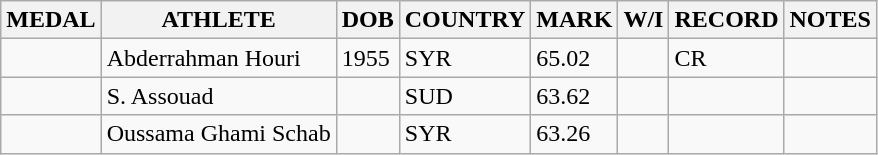<table class="wikitable">
<tr>
<th>MEDAL</th>
<th>ATHLETE</th>
<th>DOB</th>
<th>COUNTRY</th>
<th>MARK</th>
<th>W/I</th>
<th>RECORD</th>
<th>NOTES</th>
</tr>
<tr>
<td></td>
<td>Abderrahman Houri</td>
<td>1955</td>
<td>SYR</td>
<td>65.02</td>
<td></td>
<td>CR</td>
<td></td>
</tr>
<tr>
<td></td>
<td>S. Assouad</td>
<td></td>
<td>SUD</td>
<td>63.62</td>
<td></td>
<td></td>
<td></td>
</tr>
<tr>
<td></td>
<td>Oussama Ghami Schab</td>
<td></td>
<td>SYR</td>
<td>63.26</td>
<td></td>
<td></td>
<td></td>
</tr>
</table>
